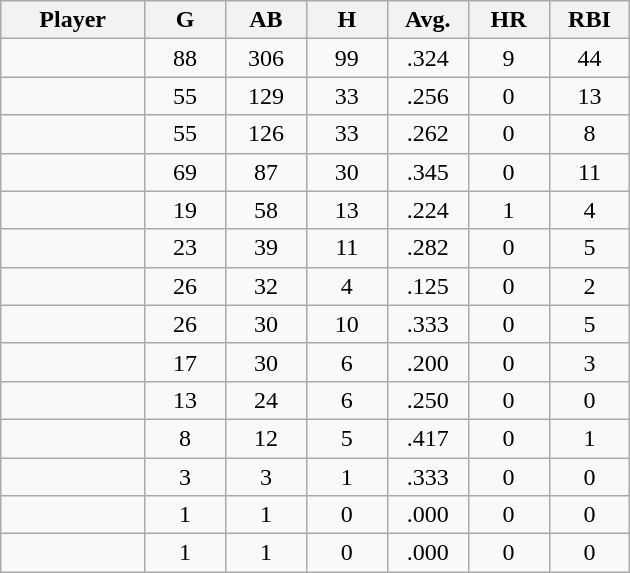<table class="wikitable sortable">
<tr>
<th bgcolor="#DDDDFF" width="16%">Player</th>
<th bgcolor="#DDDDFF" width="9%">G</th>
<th bgcolor="#DDDDFF" width="9%">AB</th>
<th bgcolor="#DDDDFF" width="9%">H</th>
<th bgcolor="#DDDDFF" width="9%">Avg.</th>
<th bgcolor="#DDDDFF" width="9%">HR</th>
<th bgcolor="#DDDDFF" width="9%">RBI</th>
</tr>
<tr align="center">
<td></td>
<td>88</td>
<td>306</td>
<td>99</td>
<td>.324</td>
<td>9</td>
<td>44</td>
</tr>
<tr align="center">
<td></td>
<td>55</td>
<td>129</td>
<td>33</td>
<td>.256</td>
<td>0</td>
<td>13</td>
</tr>
<tr align="center">
<td></td>
<td>55</td>
<td>126</td>
<td>33</td>
<td>.262</td>
<td>0</td>
<td>8</td>
</tr>
<tr align="center">
<td></td>
<td>69</td>
<td>87</td>
<td>30</td>
<td>.345</td>
<td>0</td>
<td>11</td>
</tr>
<tr align="center">
<td></td>
<td>19</td>
<td>58</td>
<td>13</td>
<td>.224</td>
<td>1</td>
<td>4</td>
</tr>
<tr align="center">
<td></td>
<td>23</td>
<td>39</td>
<td>11</td>
<td>.282</td>
<td>0</td>
<td>5</td>
</tr>
<tr align="center">
<td></td>
<td>26</td>
<td>32</td>
<td>4</td>
<td>.125</td>
<td>0</td>
<td>2</td>
</tr>
<tr align="center">
<td></td>
<td>26</td>
<td>30</td>
<td>10</td>
<td>.333</td>
<td>0</td>
<td>5</td>
</tr>
<tr align="center">
<td></td>
<td>17</td>
<td>30</td>
<td>6</td>
<td>.200</td>
<td>0</td>
<td>3</td>
</tr>
<tr align="center">
<td></td>
<td>13</td>
<td>24</td>
<td>6</td>
<td>.250</td>
<td>0</td>
<td>0</td>
</tr>
<tr align="center">
<td></td>
<td>8</td>
<td>12</td>
<td>5</td>
<td>.417</td>
<td>0</td>
<td>1</td>
</tr>
<tr align="center">
<td></td>
<td>3</td>
<td>3</td>
<td>1</td>
<td>.333</td>
<td>0</td>
<td>0</td>
</tr>
<tr align="center">
<td></td>
<td>1</td>
<td>1</td>
<td>0</td>
<td>.000</td>
<td>0</td>
<td>0</td>
</tr>
<tr align="center">
<td></td>
<td>1</td>
<td>1</td>
<td>0</td>
<td>.000</td>
<td>0</td>
<td>0</td>
</tr>
</table>
